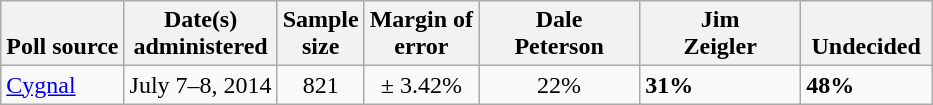<table class="wikitable">
<tr valign= bottom>
<th>Poll source</th>
<th>Date(s)<br>administered</th>
<th>Sample<br>size</th>
<th>Margin of<br>error</th>
<th style="width:100px;">Dale<br>Peterson</th>
<th style="width:100px;">Jim<br>Zeigler</th>
<th style="width:80px;">Undecided</th>
</tr>
<tr>
<td><a href='#'>Cygnal</a></td>
<td align=center>July 7–8, 2014</td>
<td align=center>821</td>
<td align=center>± 3.42%</td>
<td align=center>22%</td>
<td><strong>31%</strong></td>
<td><strong>48%</strong></td>
</tr>
</table>
